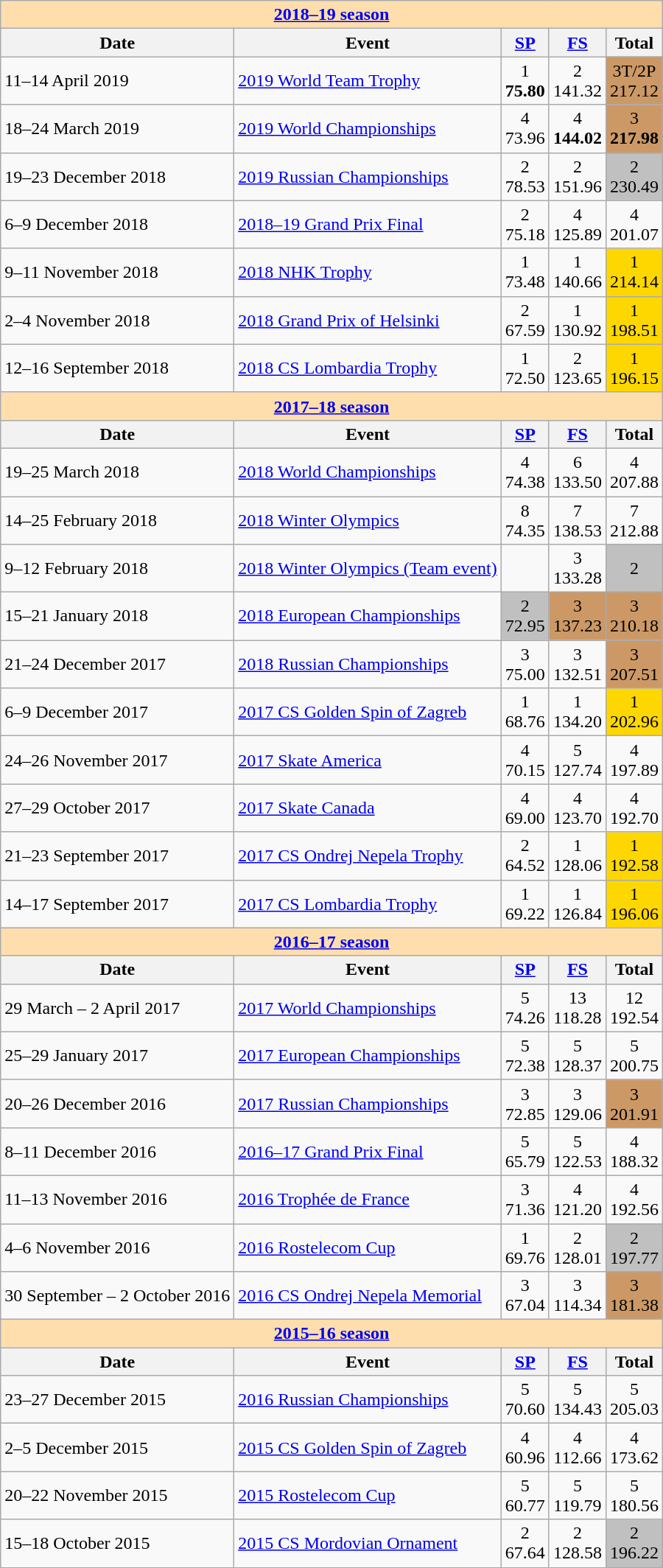<table class="wikitable">
<tr>
<td style="background-color: #ffdead; " colspan=5 align=center><a href='#'><strong>2018–19 season</strong></a></td>
</tr>
<tr>
<th>Date</th>
<th>Event</th>
<th><a href='#'>SP</a></th>
<th><a href='#'>FS</a></th>
<th>Total</th>
</tr>
<tr>
<td>11–14 April 2019</td>
<td><a href='#'>2019 World Team Trophy</a></td>
<td align=center>1 <br> <strong>75.80</strong></td>
<td align=center>2 <br> 141.32</td>
<td align=center bgcolor=cc9966>3T/2P <br> 217.12</td>
</tr>
<tr>
<td>18–24 March 2019</td>
<td><a href='#'>2019 World Championships</a></td>
<td align=center>4 <br> 73.96</td>
<td align=center>4 <br> <strong>144.02</strong></td>
<td align=center bgcolor=cc9966>3 <br> <strong>217.98</strong></td>
</tr>
<tr>
<td>19–23 December 2018</td>
<td><a href='#'>2019 Russian Championships</a></td>
<td align=center>2 <br> 78.53</td>
<td align=center>2 <br> 151.96</td>
<td align=center bgcolor=silver>2 <br> 230.49</td>
</tr>
<tr>
<td>6–9 December 2018</td>
<td><a href='#'>2018–19 Grand Prix Final</a></td>
<td align=center>2 <br> 75.18</td>
<td align=center>4 <br> 125.89</td>
<td align=center>4 <br> 201.07</td>
</tr>
<tr>
<td>9–11 November 2018</td>
<td><a href='#'>2018 NHK Trophy</a></td>
<td align=center>1 <br> 73.48</td>
<td align=center>1 <br> 140.66</td>
<td align=center bgcolor=gold>1 <br> 214.14</td>
</tr>
<tr>
<td>2–4 November 2018</td>
<td><a href='#'>2018 Grand Prix of Helsinki</a></td>
<td align=center>2 <br> 67.59</td>
<td align=center>1 <br> 130.92</td>
<td align=center bgcolor=gold>1 <br> 198.51</td>
</tr>
<tr>
<td>12–16 September 2018</td>
<td><a href='#'>2018 CS Lombardia Trophy</a></td>
<td align=center>1 <br> 72.50</td>
<td align=center>2 <br> 123.65</td>
<td align=center bgcolor=gold>1 <br> 196.15</td>
</tr>
<tr>
<td style="background-color: #ffdead; " colspan=5 align=center><a href='#'><strong>2017–18 season</strong></a></td>
</tr>
<tr>
<th>Date</th>
<th>Event</th>
<th><a href='#'>SP</a></th>
<th><a href='#'>FS</a></th>
<th>Total</th>
</tr>
<tr>
<td>19–25 March 2018</td>
<td><a href='#'>2018 World Championships</a></td>
<td align=center>4 <br> 74.38</td>
<td align=center>6 <br> 133.50</td>
<td align=center>4 <br> 207.88</td>
</tr>
<tr>
<td>14–25 February 2018</td>
<td><a href='#'>2018 Winter Olympics</a></td>
<td align=center>8 <br> 74.35</td>
<td align=center>7 <br> 138.53</td>
<td align=center>7 <br> 212.88</td>
</tr>
<tr>
<td>9–12 February 2018</td>
<td><a href='#'>2018 Winter Olympics (Team event)</a></td>
<td align=center><br></td>
<td align=center>3 <br> 133.28</td>
<td align=center bgcolor=silver>2</td>
</tr>
<tr>
<td>15–21 January 2018</td>
<td><a href='#'>2018 European Championships</a></td>
<td align=center bgcolor=silver>2 <br> 72.95</td>
<td align=center bgcolor=cc9966>3 <br> 137.23</td>
<td align=center bgcolor=cc9966>3 <br> 210.18</td>
</tr>
<tr>
<td>21–24 December 2017</td>
<td><a href='#'>2018 Russian Championships</a></td>
<td align=center>3 <br> 75.00</td>
<td align=center>3 <br> 132.51</td>
<td align=center bgcolor=cc9966>3 <br> 207.51</td>
</tr>
<tr>
<td>6–9 December 2017</td>
<td><a href='#'>2017 CS Golden Spin of Zagreb</a></td>
<td align=center>1 <br> 68.76</td>
<td align=center>1 <br> 134.20</td>
<td align=center bgcolor=gold>1 <br> 202.96</td>
</tr>
<tr>
<td>24–26 November 2017</td>
<td><a href='#'>2017 Skate America</a></td>
<td align=center>4 <br> 70.15</td>
<td align=center>5 <br> 127.74</td>
<td align=center>4 <br> 197.89</td>
</tr>
<tr>
<td>27–29 October 2017</td>
<td><a href='#'>2017 Skate Canada</a></td>
<td align=center>4 <br> 69.00</td>
<td align=center>4 <br> 123.70</td>
<td align=center>4 <br> 192.70</td>
</tr>
<tr>
<td>21–23 September 2017</td>
<td><a href='#'>2017 CS Ondrej Nepela Trophy</a></td>
<td align=center>2 <br> 64.52</td>
<td align=center>1 <br> 128.06</td>
<td align=center bgcolor=gold>1 <br> 192.58</td>
</tr>
<tr>
<td>14–17 September 2017</td>
<td><a href='#'>2017 CS Lombardia Trophy</a></td>
<td align=center>1 <br> 69.22</td>
<td align=center>1 <br> 126.84</td>
<td align=center bgcolor=gold>1 <br> 196.06</td>
</tr>
<tr>
<td style="background-color: #ffdead;" colspan=5 align=center><a href='#'><strong>2016–17 season</strong></a></td>
</tr>
<tr>
<th>Date</th>
<th>Event</th>
<th><a href='#'>SP</a></th>
<th><a href='#'>FS</a></th>
<th>Total</th>
</tr>
<tr>
<td>29 March – 2 April 2017</td>
<td><a href='#'>2017 World Championships</a></td>
<td align=center>5 <br> 74.26</td>
<td align=center>13 <br> 118.28</td>
<td align=center>12 <br> 192.54</td>
</tr>
<tr>
<td>25–29 January 2017</td>
<td><a href='#'>2017 European Championships</a></td>
<td align=center>5 <br> 72.38</td>
<td align=center>5 <br> 128.37</td>
<td align=center>5 <br> 200.75</td>
</tr>
<tr>
<td>20–26 December 2016</td>
<td><a href='#'>2017 Russian Championships</a></td>
<td align=center>3 <br> 72.85</td>
<td align=center>3 <br> 129.06</td>
<td align=center bgcolor=cc9966>3 <br> 201.91</td>
</tr>
<tr>
<td>8–11 December 2016</td>
<td><a href='#'>2016–17 Grand Prix Final</a></td>
<td align=center>5 <br> 65.79</td>
<td align=center>5 <br> 122.53</td>
<td align=center>4 <br> 188.32</td>
</tr>
<tr>
<td>11–13 November 2016</td>
<td><a href='#'>2016 Trophée de France</a></td>
<td align=center>3 <br> 71.36</td>
<td align=center>4 <br> 121.20</td>
<td align=center>4 <br> 192.56</td>
</tr>
<tr>
<td>4–6 November 2016</td>
<td><a href='#'>2016 Rostelecom Cup</a></td>
<td align=center>1 <br> 69.76</td>
<td align=center>2 <br> 128.01</td>
<td align=center bgcolor=silver>2 <br> 197.77</td>
</tr>
<tr>
<td>30 September – 2 October 2016</td>
<td><a href='#'>2016 CS Ondrej Nepela Memorial</a></td>
<td align=center>3 <br> 67.04</td>
<td align=center>3 <br> 114.34</td>
<td align=center bgcolor=cc9966>3 <br> 181.38</td>
</tr>
<tr>
<td style="background-color: #ffdead;" colspan=5 align=center><a href='#'><strong>2015–16 season</strong></a></td>
</tr>
<tr>
<th>Date</th>
<th>Event</th>
<th><a href='#'>SP</a></th>
<th><a href='#'>FS</a></th>
<th>Total</th>
</tr>
<tr>
<td>23–27 December 2015</td>
<td><a href='#'>2016 Russian Championships</a></td>
<td align=center>5 <br> 70.60</td>
<td align=center>5 <br> 134.43</td>
<td align=center>5 <br> 205.03</td>
</tr>
<tr>
<td>2–5 December 2015</td>
<td><a href='#'>2015 CS Golden Spin of Zagreb</a></td>
<td align=center>4 <br> 60.96</td>
<td align=center>4 <br> 112.66</td>
<td align=center>4 <br> 173.62</td>
</tr>
<tr>
<td>20–22 November 2015</td>
<td><a href='#'>2015 Rostelecom Cup</a></td>
<td align=center>5 <br> 60.77</td>
<td align=center>5 <br> 119.79</td>
<td align=center>5 <br> 180.56</td>
</tr>
<tr>
<td>15–18 October 2015</td>
<td><a href='#'>2015 CS Mordovian Ornament</a></td>
<td align=center>2 <br> 67.64</td>
<td align=center>2 <br> 128.58</td>
<td align=center bgcolor=silver>2 <br> 196.22</td>
</tr>
</table>
